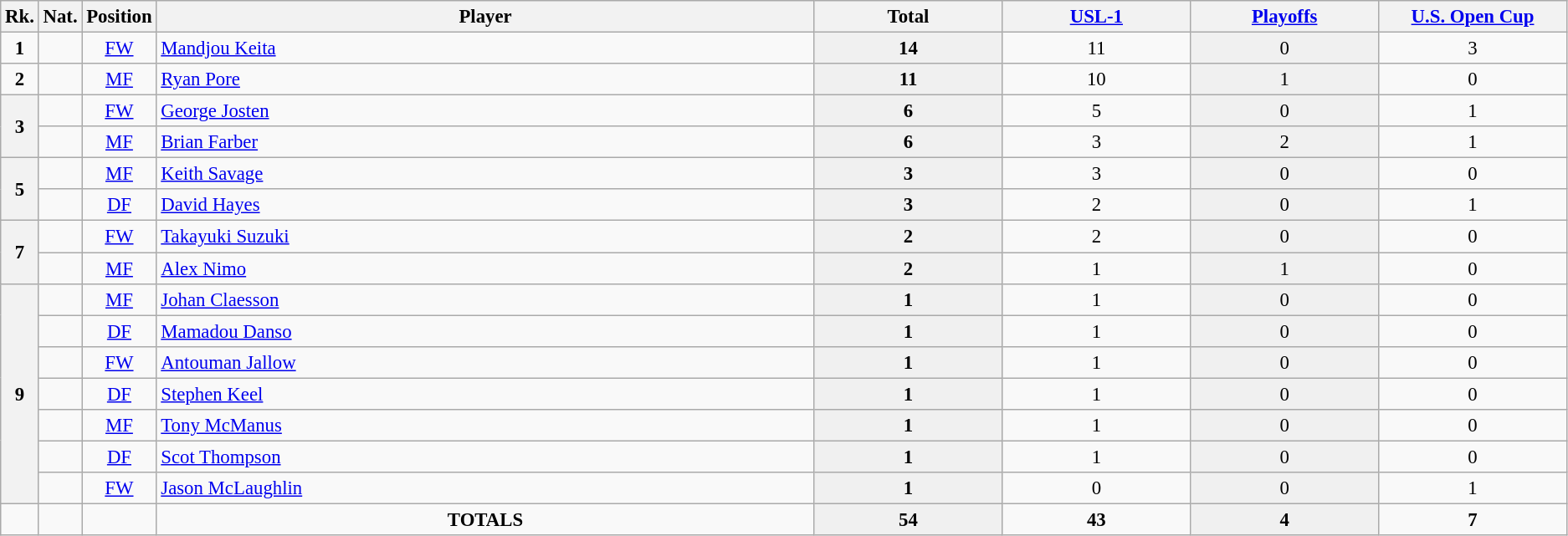<table class="wikitable" style="font-size:95%; text-align:center;">
<tr>
<th width="1%">Rk.</th>
<th width="1%">Nat.</th>
<th width="1%">Position</th>
<th width="42%">Player</th>
<th width=80>Total</th>
<th width=80><a href='#'>USL-1</a></th>
<th width=80><a href='#'>Playoffs</a></th>
<th width=80><a href='#'>U.S. Open Cup</a></th>
</tr>
<tr>
<td><strong>1</strong></td>
<td></td>
<td><a href='#'>FW</a></td>
<td style="text-align: left;"><a href='#'>Mandjou Keita</a></td>
<td style="background: #F0F0F0;"><strong>14</strong></td>
<td>11</td>
<td style="background: #F0F0F0;">0</td>
<td>3</td>
</tr>
<tr>
<td><strong>2</strong></td>
<td></td>
<td><a href='#'>MF</a></td>
<td style="text-align: left;"><a href='#'>Ryan Pore</a></td>
<td style="background: #F0F0F0;"><strong>11</strong></td>
<td>10</td>
<td style="background: #F0F0F0;">1</td>
<td>0</td>
</tr>
<tr>
<th rowspan="2"><strong>3</strong></th>
<td></td>
<td><a href='#'>FW</a></td>
<td style="text-align: left;"><a href='#'>George Josten</a></td>
<td style="background: #F0F0F0;"><strong>6</strong></td>
<td>5</td>
<td style="background: #F0F0F0;">0</td>
<td>1</td>
</tr>
<tr>
<td></td>
<td><a href='#'>MF</a></td>
<td style="text-align: left;"><a href='#'>Brian Farber</a></td>
<td style="background: #F0F0F0;"><strong>6</strong></td>
<td>3</td>
<td style="background: #F0F0F0;">2</td>
<td>1</td>
</tr>
<tr>
<th rowspan="2"><strong>5</strong></th>
<td></td>
<td><a href='#'>MF</a></td>
<td style="text-align: left;"><a href='#'>Keith Savage</a></td>
<td style="background: #F0F0F0;"><strong>3</strong></td>
<td>3</td>
<td style="background: #F0F0F0;">0</td>
<td>0</td>
</tr>
<tr>
<td></td>
<td><a href='#'>DF</a></td>
<td style="text-align: left;"><a href='#'>David Hayes</a></td>
<td style="background: #F0F0F0;"><strong>3</strong></td>
<td>2</td>
<td style="background: #F0F0F0;">0</td>
<td>1</td>
</tr>
<tr>
<th rowspan="2"><strong>7</strong></th>
<td></td>
<td><a href='#'>FW</a></td>
<td style="text-align: left;"><a href='#'>Takayuki Suzuki</a></td>
<td style="background: #F0F0F0;"><strong>2</strong></td>
<td>2</td>
<td style="background: #F0F0F0;">0</td>
<td>0</td>
</tr>
<tr>
<td></td>
<td><a href='#'>MF</a></td>
<td style="text-align: left;"><a href='#'>Alex Nimo</a></td>
<td style="background: #F0F0F0;"><strong>2</strong></td>
<td>1</td>
<td style="background: #F0F0F0;">1</td>
<td>0</td>
</tr>
<tr>
<th rowspan="7"><strong>9</strong></th>
<td></td>
<td><a href='#'>MF</a></td>
<td style="text-align: left;"><a href='#'>Johan Claesson</a></td>
<td style="background: #F0F0F0;"><strong>1</strong></td>
<td>1</td>
<td style="background: #F0F0F0;">0</td>
<td>0</td>
</tr>
<tr>
<td></td>
<td><a href='#'>DF</a></td>
<td style="text-align: left;"><a href='#'>Mamadou Danso</a></td>
<td style="background: #F0F0F0;"><strong>1</strong></td>
<td>1</td>
<td style="background: #F0F0F0;">0</td>
<td>0</td>
</tr>
<tr>
<td></td>
<td><a href='#'>FW</a></td>
<td style="text-align: left;"><a href='#'>Antouman Jallow</a></td>
<td style="background: #F0F0F0;"><strong>1</strong></td>
<td>1</td>
<td style="background: #F0F0F0;">0</td>
<td>0</td>
</tr>
<tr>
<td></td>
<td><a href='#'>DF</a></td>
<td style="text-align: left;"><a href='#'>Stephen Keel</a></td>
<td style="background: #F0F0F0;"><strong>1</strong></td>
<td>1</td>
<td style="background: #F0F0F0;">0</td>
<td>0</td>
</tr>
<tr>
<td></td>
<td><a href='#'>MF</a></td>
<td style="text-align: left;"><a href='#'>Tony McManus</a></td>
<td style="background: #F0F0F0;"><strong>1</strong></td>
<td>1</td>
<td style="background: #F0F0F0;">0</td>
<td>0</td>
</tr>
<tr>
<td></td>
<td><a href='#'>DF</a></td>
<td style="text-align: left;"><a href='#'>Scot Thompson</a></td>
<td style="background: #F0F0F0;"><strong>1</strong></td>
<td>1</td>
<td style="background: #F0F0F0;">0</td>
<td>0</td>
</tr>
<tr>
<td></td>
<td><a href='#'>FW</a></td>
<td style="text-align: left;"><a href='#'>Jason McLaughlin</a></td>
<td style="background: #F0F0F0;"><strong>1</strong></td>
<td>0</td>
<td style="background: #F0F0F0;">0</td>
<td>1</td>
</tr>
<tr>
<td></td>
<td></td>
<td></td>
<td><strong>TOTALS</strong></td>
<td style="background: #F0F0F0;"><strong>54</strong></td>
<td><strong>43</strong></td>
<td style="background: #F0F0F0;"><strong>4</strong></td>
<td><strong>7</strong></td>
</tr>
</table>
